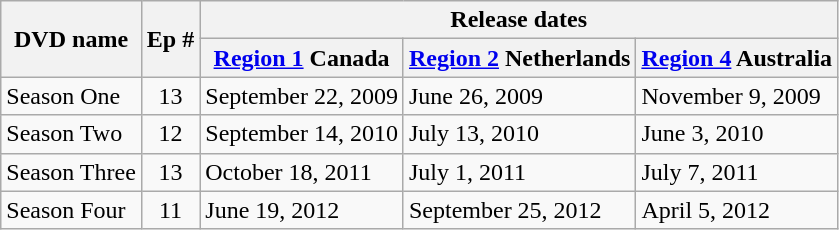<table class="wikitable">
<tr>
<th rowspan="2">DVD name</th>
<th rowspan="2">Ep #</th>
<th colspan="3">Release dates</th>
</tr>
<tr>
<th><a href='#'>Region 1</a> Canada</th>
<th><a href='#'>Region 2</a> Netherlands</th>
<th><a href='#'>Region 4</a> Australia</th>
</tr>
<tr>
<td>Season One</td>
<td style="text-align:center;">13</td>
<td>September 22, 2009</td>
<td>June 26, 2009</td>
<td>November 9, 2009</td>
</tr>
<tr>
<td>Season Two</td>
<td style="text-align:center;">12</td>
<td>September 14, 2010</td>
<td>July 13, 2010</td>
<td>June 3, 2010</td>
</tr>
<tr>
<td>Season Three</td>
<td style="text-align:center;">13</td>
<td>October 18, 2011</td>
<td>July 1, 2011</td>
<td>July 7, 2011</td>
</tr>
<tr>
<td>Season Four</td>
<td style="text-align:center;">11</td>
<td>June 19, 2012</td>
<td>September 25, 2012</td>
<td>April 5, 2012</td>
</tr>
</table>
